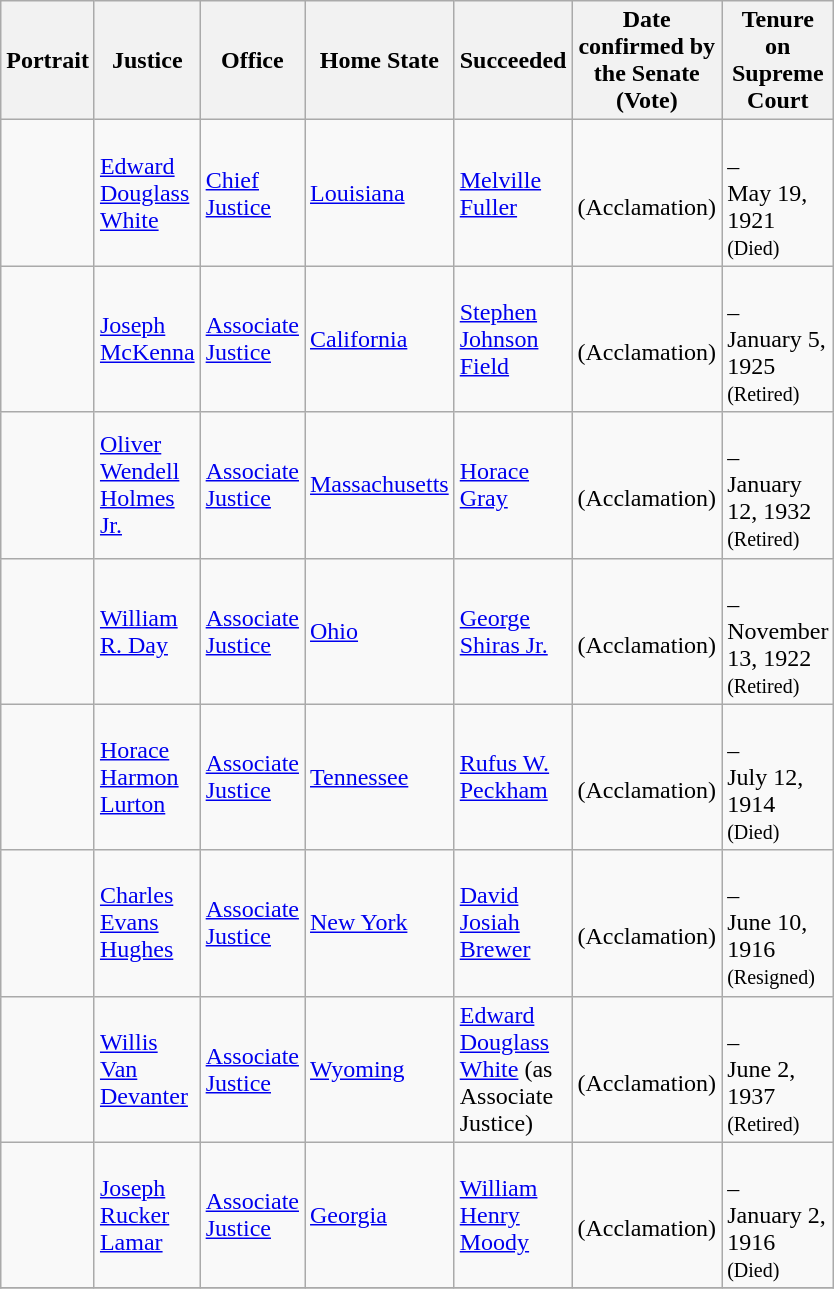<table class="wikitable sortable">
<tr>
<th scope="col" style="width: 10px;">Portrait</th>
<th scope="col" style="width: 10px;">Justice</th>
<th scope="col" style="width: 10px;">Office</th>
<th scope="col" style="width: 10px;">Home State</th>
<th scope="col" style="width: 10px;">Succeeded</th>
<th scope="col" style="width: 10px;">Date confirmed by the Senate<br>(Vote)</th>
<th scope="col" style="width: 10px;">Tenure on Supreme Court</th>
</tr>
<tr>
<td></td>
<td><a href='#'>Edward Douglass White</a></td>
<td><a href='#'>Chief Justice</a></td>
<td><a href='#'>Louisiana</a></td>
<td><a href='#'>Melville Fuller</a></td>
<td><br>(Acclamation)</td>
<td><br>–<br>May 19, 1921<br><small>(Died)</small></td>
</tr>
<tr>
<td></td>
<td><a href='#'>Joseph McKenna</a></td>
<td><a href='#'>Associate Justice</a></td>
<td><a href='#'>California</a></td>
<td><a href='#'>Stephen Johnson Field</a></td>
<td><br>(Acclamation)</td>
<td><br>–<br>January 5, 1925<br><small>(Retired)</small></td>
</tr>
<tr>
<td></td>
<td><a href='#'>Oliver Wendell Holmes Jr.</a></td>
<td><a href='#'>Associate Justice</a></td>
<td><a href='#'>Massachusetts</a></td>
<td><a href='#'>Horace Gray</a></td>
<td><br>(Acclamation)</td>
<td><br>–<br>January 12, 1932<br><small>(Retired)</small></td>
</tr>
<tr>
<td></td>
<td><a href='#'>William R. Day</a></td>
<td><a href='#'>Associate Justice</a></td>
<td><a href='#'>Ohio</a></td>
<td><a href='#'>George Shiras Jr.</a></td>
<td><br>(Acclamation)</td>
<td><br>–<br>November 13, 1922<br><small>(Retired)</small></td>
</tr>
<tr>
<td></td>
<td><a href='#'>Horace Harmon Lurton</a></td>
<td><a href='#'>Associate Justice</a></td>
<td><a href='#'>Tennessee</a></td>
<td><a href='#'>Rufus W. Peckham</a></td>
<td><br>(Acclamation)</td>
<td><br>–<br>July 12, 1914<br><small>(Died)</small></td>
</tr>
<tr>
<td></td>
<td><a href='#'>Charles Evans Hughes</a></td>
<td><a href='#'>Associate Justice</a></td>
<td><a href='#'>New York</a></td>
<td><a href='#'>David Josiah Brewer</a></td>
<td><br>(Acclamation)</td>
<td><br>–<br>June 10, 1916<br><small>(Resigned)</small></td>
</tr>
<tr>
<td></td>
<td><a href='#'>Willis Van Devanter</a></td>
<td><a href='#'>Associate Justice</a></td>
<td><a href='#'>Wyoming</a></td>
<td><a href='#'>Edward Douglass White</a> (as Associate Justice)</td>
<td><br>(Acclamation)</td>
<td><br>–<br>June 2, 1937<br><small>(Retired)</small></td>
</tr>
<tr>
<td></td>
<td><a href='#'>Joseph Rucker Lamar</a></td>
<td><a href='#'>Associate Justice</a></td>
<td><a href='#'>Georgia</a></td>
<td><a href='#'>William Henry Moody</a></td>
<td><br>(Acclamation)</td>
<td><br>–<br>January 2, 1916<br><small>(Died)</small></td>
</tr>
<tr>
</tr>
</table>
